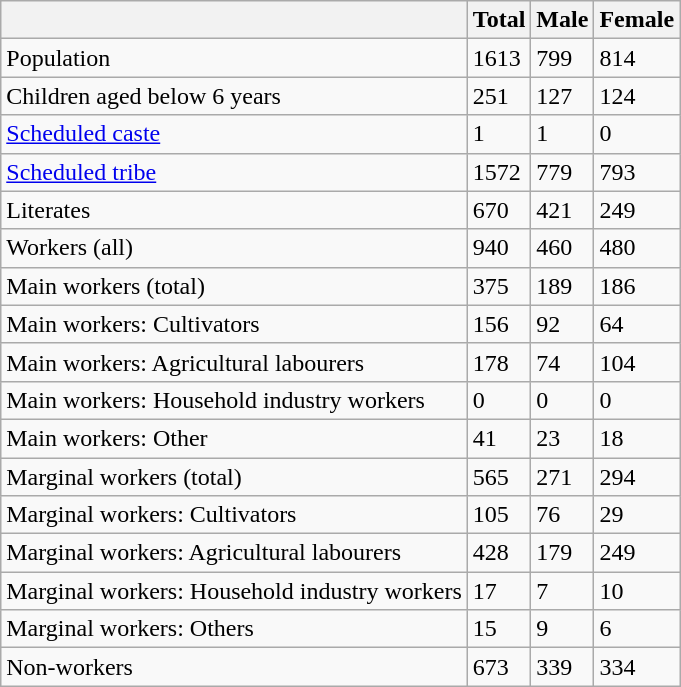<table class="wikitable sortable">
<tr>
<th></th>
<th>Total</th>
<th>Male</th>
<th>Female</th>
</tr>
<tr>
<td>Population</td>
<td>1613</td>
<td>799</td>
<td>814</td>
</tr>
<tr>
<td>Children aged below 6 years</td>
<td>251</td>
<td>127</td>
<td>124</td>
</tr>
<tr>
<td><a href='#'>Scheduled caste</a></td>
<td>1</td>
<td>1</td>
<td>0</td>
</tr>
<tr>
<td><a href='#'>Scheduled tribe</a></td>
<td>1572</td>
<td>779</td>
<td>793</td>
</tr>
<tr>
<td>Literates</td>
<td>670</td>
<td>421</td>
<td>249</td>
</tr>
<tr>
<td>Workers (all)</td>
<td>940</td>
<td>460</td>
<td>480</td>
</tr>
<tr>
<td>Main workers (total)</td>
<td>375</td>
<td>189</td>
<td>186</td>
</tr>
<tr>
<td>Main workers: Cultivators</td>
<td>156</td>
<td>92</td>
<td>64</td>
</tr>
<tr>
<td>Main workers: Agricultural labourers</td>
<td>178</td>
<td>74</td>
<td>104</td>
</tr>
<tr>
<td>Main workers: Household industry workers</td>
<td>0</td>
<td>0</td>
<td>0</td>
</tr>
<tr>
<td>Main workers: Other</td>
<td>41</td>
<td>23</td>
<td>18</td>
</tr>
<tr>
<td>Marginal workers (total)</td>
<td>565</td>
<td>271</td>
<td>294</td>
</tr>
<tr>
<td>Marginal workers: Cultivators</td>
<td>105</td>
<td>76</td>
<td>29</td>
</tr>
<tr>
<td>Marginal workers: Agricultural labourers</td>
<td>428</td>
<td>179</td>
<td>249</td>
</tr>
<tr>
<td>Marginal workers: Household industry workers</td>
<td>17</td>
<td>7</td>
<td>10</td>
</tr>
<tr>
<td>Marginal workers: Others</td>
<td>15</td>
<td>9</td>
<td>6</td>
</tr>
<tr>
<td>Non-workers</td>
<td>673</td>
<td>339</td>
<td>334</td>
</tr>
</table>
